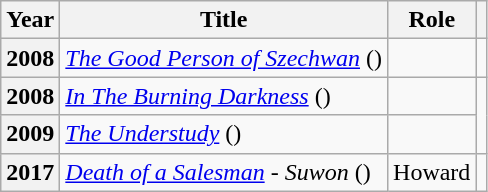<table class="wikitable plainrowheaders sortable">
<tr>
<th scope="col">Year</th>
<th scope="col">Title</th>
<th scope="col">Role</th>
<th scope="col" class="unsortable"></th>
</tr>
<tr>
<th scope="row">2008</th>
<td><em><a href='#'>The Good Person of Szechwan</a></em> ()</td>
<td></td>
<td style="text-align:center"></td>
</tr>
<tr>
<th scope="row">2008</th>
<td><em><a href='#'>In The Burning Darkness</a></em> ()</td>
<td></td>
<td rowspan="2" style="text-align:center"></td>
</tr>
<tr>
<th scope="row">2009</th>
<td><em><a href='#'>The Understudy</a></em> ()</td>
<td></td>
</tr>
<tr>
<th scope="row">2017</th>
<td><em><a href='#'>Death of a Salesman</a> - Suwon</em> ()</td>
<td>Howard</td>
<td style="text-align:center"></td>
</tr>
</table>
